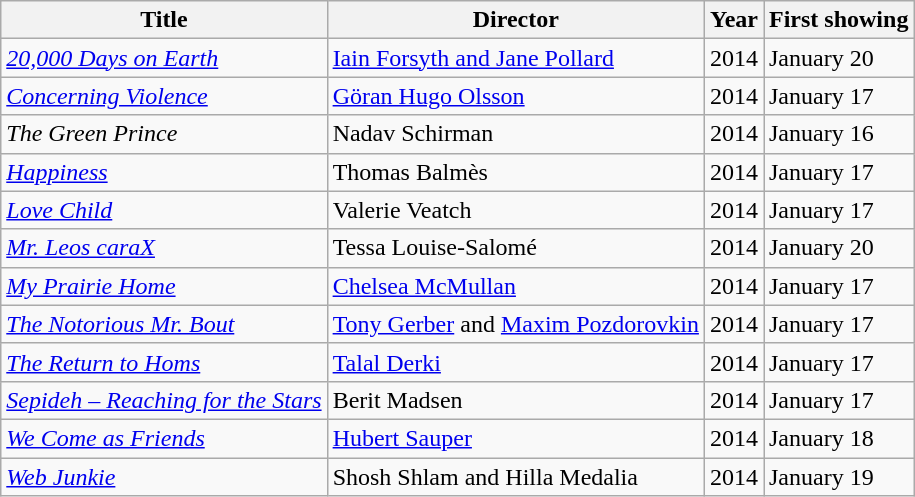<table class="wikitable sortable">
<tr>
<th>Title</th>
<th>Director</th>
<th>Year</th>
<th>First showing</th>
</tr>
<tr>
<td><em><a href='#'>20,000 Days on Earth</a></em></td>
<td><a href='#'>Iain Forsyth and Jane Pollard</a></td>
<td>2014</td>
<td>January 20</td>
</tr>
<tr>
<td><em><a href='#'>Concerning Violence</a></em></td>
<td><a href='#'>Göran Hugo Olsson</a></td>
<td>2014</td>
<td>January 17</td>
</tr>
<tr>
<td><em>The Green Prince</em></td>
<td>Nadav Schirman</td>
<td>2014</td>
<td>January 16</td>
</tr>
<tr>
<td><em><a href='#'>Happiness</a></em></td>
<td>Thomas Balmès</td>
<td>2014</td>
<td>January 17</td>
</tr>
<tr>
<td><em><a href='#'>Love Child</a></em></td>
<td>Valerie Veatch</td>
<td>2014</td>
<td>January 17</td>
</tr>
<tr>
<td><em><a href='#'>Mr. Leos caraX</a></em></td>
<td>Tessa Louise-Salomé</td>
<td>2014</td>
<td>January 20</td>
</tr>
<tr>
<td><em><a href='#'>My Prairie Home</a></em></td>
<td><a href='#'>Chelsea McMullan</a></td>
<td>2014</td>
<td>January 17</td>
</tr>
<tr>
<td><em><a href='#'>The Notorious Mr. Bout</a></em></td>
<td><a href='#'>Tony Gerber</a> and <a href='#'>Maxim Pozdorovkin</a></td>
<td>2014</td>
<td>January 17</td>
</tr>
<tr>
<td><em><a href='#'>The Return to Homs</a></em></td>
<td><a href='#'>Talal Derki</a></td>
<td>2014</td>
<td>January 17</td>
</tr>
<tr>
<td><em><a href='#'>Sepideh – Reaching for the Stars</a></em></td>
<td>Berit Madsen</td>
<td>2014</td>
<td>January 17</td>
</tr>
<tr>
<td><em><a href='#'>We Come as Friends</a></em></td>
<td><a href='#'>Hubert Sauper</a></td>
<td>2014</td>
<td>January 18</td>
</tr>
<tr>
<td><em><a href='#'>Web Junkie</a></em></td>
<td>Shosh Shlam and Hilla Medalia</td>
<td>2014</td>
<td>January 19</td>
</tr>
</table>
